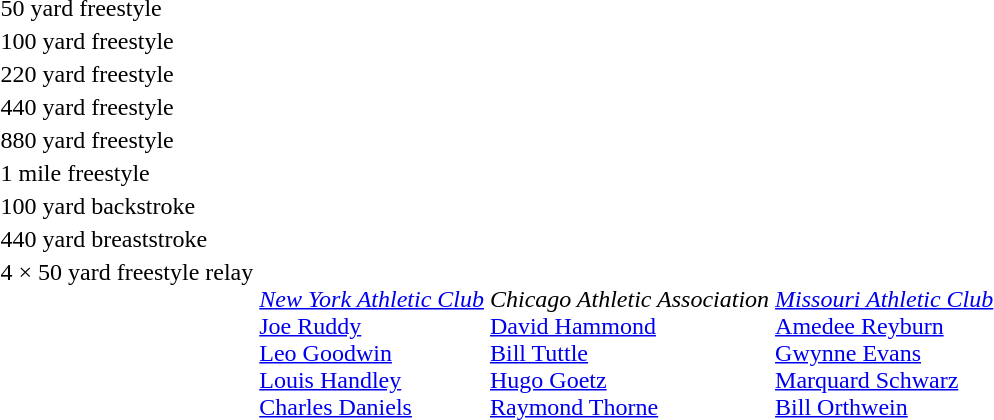<table>
<tr>
<td>50 yard freestyle<br></td>
<td></td>
<td></td>
<td></td>
</tr>
<tr>
<td>100 yard freestyle<br></td>
<td></td>
<td></td>
<td></td>
</tr>
<tr>
<td>220 yard freestyle<br></td>
<td></td>
<td></td>
<td></td>
</tr>
<tr>
<td>440 yard freestyle<br></td>
<td></td>
<td></td>
<td></td>
</tr>
<tr>
<td>880 yard freestyle<br></td>
<td></td>
<td></td>
<td></td>
</tr>
<tr>
<td>1 mile freestyle<br></td>
<td></td>
<td></td>
<td></td>
</tr>
<tr>
<td>100 yard backstroke<br></td>
<td></td>
<td></td>
<td></td>
</tr>
<tr>
<td>440 yard breaststroke<br></td>
<td></td>
<td></td>
<td></td>
</tr>
<tr valign="top">
<td>4 × 50 yard freestyle relay<br></td>
<td><br><em><a href='#'>New York Athletic Club</a></em><br><a href='#'>Joe Ruddy</a><br><a href='#'>Leo Goodwin</a><br><a href='#'>Louis Handley</a><br><a href='#'>Charles Daniels</a></td>
<td><br><em>Chicago Athletic Association</em><br><a href='#'>David Hammond</a><br><a href='#'>Bill Tuttle</a><br><a href='#'>Hugo Goetz</a><br><a href='#'>Raymond Thorne</a></td>
<td><br><em><a href='#'>Missouri Athletic Club</a></em><br><a href='#'>Amedee Reyburn</a><br><a href='#'>Gwynne Evans</a><br><a href='#'>Marquard Schwarz</a><br><a href='#'>Bill Orthwein</a></td>
</tr>
</table>
